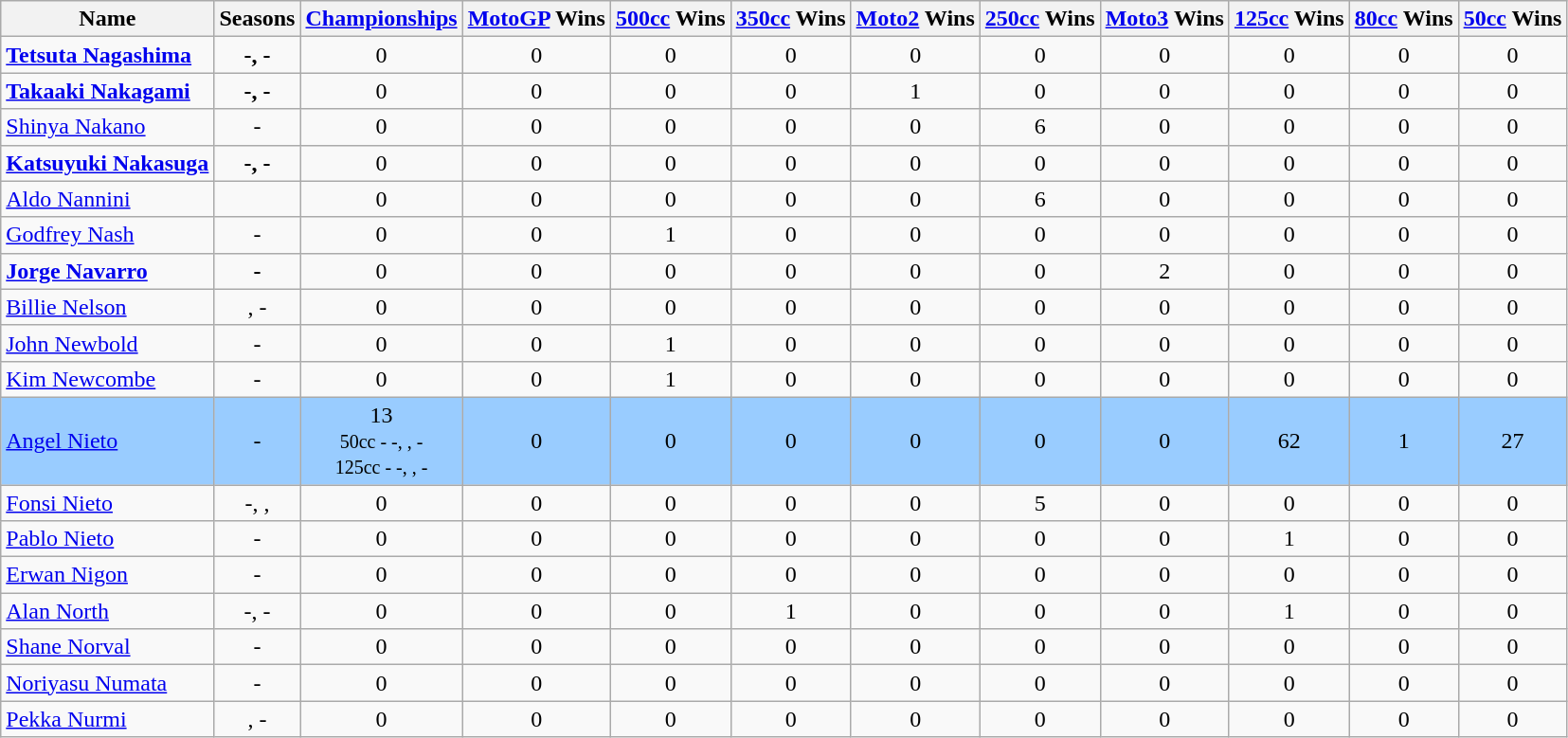<table class="wikitable">
<tr>
<th>Name</th>
<th>Seasons</th>
<th><a href='#'>Championships</a></th>
<th><a href='#'>MotoGP</a> Wins</th>
<th><a href='#'>500cc</a> Wins</th>
<th><a href='#'>350cc</a> Wins</th>
<th><a href='#'>Moto2</a> Wins</th>
<th><a href='#'>250cc</a> Wins</th>
<th><a href='#'>Moto3</a> Wins</th>
<th><a href='#'>125cc</a> Wins</th>
<th><a href='#'>80cc</a> Wins</th>
<th><a href='#'>50cc</a> Wins</th>
</tr>
<tr align="center">
<td align="left"> <strong><a href='#'>Tetsuta Nagashima</a></strong></td>
<td><strong>-, -</strong></td>
<td>0</td>
<td>0</td>
<td>0</td>
<td>0</td>
<td>0</td>
<td>0</td>
<td>0</td>
<td>0</td>
<td>0</td>
<td>0</td>
</tr>
<tr align="center">
<td align="left">  <strong><a href='#'>Takaaki Nakagami</a></strong></td>
<td><strong>-, -</strong></td>
<td>0</td>
<td>0</td>
<td>0</td>
<td>0</td>
<td>1</td>
<td>0</td>
<td>0</td>
<td>0</td>
<td>0</td>
<td>0</td>
</tr>
<tr align="center">
<td align="left"> <a href='#'>Shinya Nakano</a></td>
<td>-</td>
<td>0</td>
<td>0</td>
<td>0</td>
<td>0</td>
<td>0</td>
<td>6</td>
<td>0</td>
<td>0</td>
<td>0</td>
<td>0</td>
</tr>
<tr align="center">
<td align="left"> <strong><a href='#'>Katsuyuki Nakasuga</a></strong></td>
<td><strong>-, -</strong></td>
<td>0</td>
<td>0</td>
<td>0</td>
<td>0</td>
<td>0</td>
<td>0</td>
<td>0</td>
<td>0</td>
<td>0</td>
<td>0</td>
</tr>
<tr align="center">
<td align="left"> <a href='#'>Aldo Nannini</a></td>
<td></td>
<td>0</td>
<td>0</td>
<td>0</td>
<td>0</td>
<td>0</td>
<td>6</td>
<td>0</td>
<td>0</td>
<td>0</td>
<td>0</td>
</tr>
<tr align="center">
<td align="left"> <a href='#'>Godfrey Nash</a></td>
<td>-</td>
<td>0</td>
<td>0</td>
<td>1</td>
<td>0</td>
<td>0</td>
<td>0</td>
<td>0</td>
<td>0</td>
<td>0</td>
<td>0</td>
</tr>
<tr align="center">
<td align="left"> <strong><a href='#'>Jorge Navarro</a></strong></td>
<td><strong>-</strong></td>
<td>0</td>
<td>0</td>
<td>0</td>
<td>0</td>
<td>0</td>
<td>0</td>
<td>2</td>
<td>0</td>
<td>0</td>
<td>0</td>
</tr>
<tr align="center">
<td align="left"> <a href='#'>Billie Nelson</a></td>
<td>, -</td>
<td>0</td>
<td>0</td>
<td>0</td>
<td>0</td>
<td>0</td>
<td>0</td>
<td>0</td>
<td>0</td>
<td>0</td>
<td>0</td>
</tr>
<tr align="center">
<td align="left"> <a href='#'>John Newbold</a></td>
<td>-</td>
<td>0</td>
<td>0</td>
<td>1</td>
<td>0</td>
<td>0</td>
<td>0</td>
<td>0</td>
<td>0</td>
<td>0</td>
<td>0</td>
</tr>
<tr align="center">
<td align="left"> <a href='#'>Kim Newcombe</a></td>
<td>-</td>
<td>0</td>
<td>0</td>
<td>1</td>
<td>0</td>
<td>0</td>
<td>0</td>
<td>0</td>
<td>0</td>
<td>0</td>
<td>0</td>
</tr>
<tr align="center" style="background:#99CCFF;">
<td align="left"> <a href='#'>Angel Nieto</a></td>
<td>-</td>
<td>13<br><small>50cc - -, , -<br>125cc - -, , -</small></td>
<td>0</td>
<td>0</td>
<td>0</td>
<td>0</td>
<td>0</td>
<td>0</td>
<td>62</td>
<td>1</td>
<td>27</td>
</tr>
<tr align="center">
<td align="left"> <a href='#'>Fonsi Nieto</a></td>
<td>-, , </td>
<td>0</td>
<td>0</td>
<td>0</td>
<td>0</td>
<td>0</td>
<td>5</td>
<td>0</td>
<td>0</td>
<td>0</td>
<td>0</td>
</tr>
<tr align="center">
<td align="left"> <a href='#'>Pablo Nieto</a></td>
<td>-</td>
<td>0</td>
<td>0</td>
<td>0</td>
<td>0</td>
<td>0</td>
<td>0</td>
<td>0</td>
<td>1</td>
<td>0</td>
<td>0</td>
</tr>
<tr align="center">
<td align="left"> <a href='#'>Erwan Nigon</a></td>
<td>-</td>
<td>0</td>
<td>0</td>
<td>0</td>
<td>0</td>
<td>0</td>
<td>0</td>
<td>0</td>
<td>0</td>
<td>0</td>
<td>0</td>
</tr>
<tr align="center">
<td align="left"> <a href='#'>Alan North</a></td>
<td>-, -</td>
<td>0</td>
<td>0</td>
<td>0</td>
<td>1</td>
<td>0</td>
<td>0</td>
<td>0</td>
<td>1</td>
<td>0</td>
<td>0</td>
</tr>
<tr align="center">
<td align="left"> <a href='#'>Shane Norval</a></td>
<td>-</td>
<td>0</td>
<td>0</td>
<td>0</td>
<td>0</td>
<td>0</td>
<td>0</td>
<td>0</td>
<td>0</td>
<td>0</td>
<td>0</td>
</tr>
<tr align="center">
<td align="left"> <a href='#'>Noriyasu Numata</a></td>
<td>-</td>
<td>0</td>
<td>0</td>
<td>0</td>
<td>0</td>
<td>0</td>
<td>0</td>
<td>0</td>
<td>0</td>
<td>0</td>
<td>0</td>
</tr>
<tr align="center">
<td align="left"> <a href='#'>Pekka Nurmi</a></td>
<td>, -</td>
<td>0</td>
<td>0</td>
<td>0</td>
<td>0</td>
<td>0</td>
<td>0</td>
<td>0</td>
<td>0</td>
<td>0</td>
<td>0</td>
</tr>
</table>
